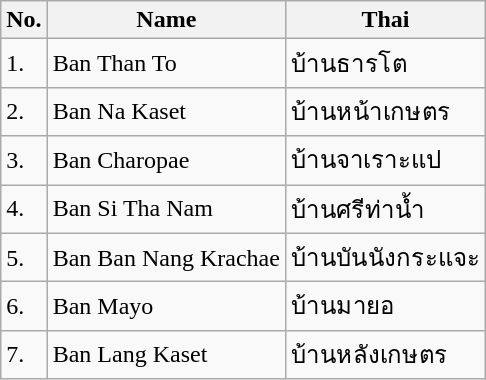<table class="wikitable sortable">
<tr>
<th>No.</th>
<th>Name</th>
<th>Thai</th>
</tr>
<tr>
<td>1.</td>
<td>Ban Than To</td>
<td>บ้านธารโต</td>
</tr>
<tr>
<td>2.</td>
<td>Ban Na Kaset</td>
<td>บ้านหน้าเกษตร</td>
</tr>
<tr>
<td>3.</td>
<td>Ban Charopae</td>
<td>บ้านจาเราะแป</td>
</tr>
<tr>
<td>4.</td>
<td>Ban Si Tha Nam</td>
<td>บ้านศรีท่าน้ำ</td>
</tr>
<tr>
<td>5.</td>
<td>Ban Ban Nang Krachae</td>
<td>บ้านบันนังกระแจะ</td>
</tr>
<tr>
<td>6.</td>
<td>Ban Mayo</td>
<td>บ้านมายอ</td>
</tr>
<tr>
<td>7.</td>
<td>Ban Lang Kaset</td>
<td>บ้านหลังเกษตร</td>
</tr>
</table>
